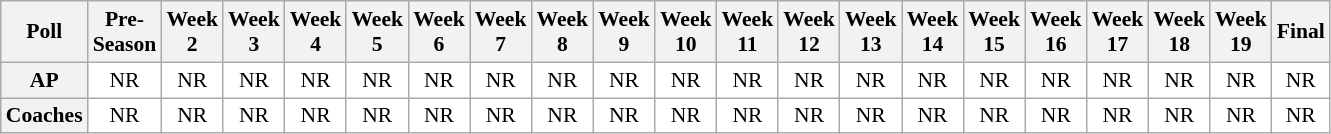<table class="wikitable" style="white-space:nowrap;font-size:90%">
<tr>
<th>Poll</th>
<th>Pre-<br>Season</th>
<th>Week<br>2</th>
<th>Week<br>3</th>
<th>Week<br>4</th>
<th>Week<br>5</th>
<th>Week<br>6</th>
<th>Week<br>7</th>
<th>Week<br>8</th>
<th>Week<br>9</th>
<th>Week<br>10</th>
<th>Week<br>11</th>
<th>Week<br>12</th>
<th>Week<br>13</th>
<th>Week<br>14</th>
<th>Week<br>15</th>
<th>Week<br>16</th>
<th>Week<br>17</th>
<th>Week<br>18</th>
<th>Week<br>19</th>
<th>Final</th>
</tr>
<tr style="text-align:center;">
<th>AP</th>
<td style="background:#FFF;">NR</td>
<td style="background:#FFF;">NR</td>
<td style="background:#FFF;">NR</td>
<td style="background:#FFF;">NR</td>
<td style="background:#FFF;">NR</td>
<td style="background:#FFF;">NR</td>
<td style="background:#FFF;">NR</td>
<td style="background:#FFF;">NR</td>
<td style="background:#FFF;">NR</td>
<td style="background:#FFF;">NR</td>
<td style="background:#FFF;">NR</td>
<td style="background:#FFF;">NR</td>
<td style="background:#FFF;">NR</td>
<td style="background:#FFF;">NR</td>
<td style="background:#FFF;">NR</td>
<td style="background:#FFF;">NR</td>
<td style="background:#FFF;">NR</td>
<td style="background:#FFF;">NR</td>
<td style="background:#FFF;">NR</td>
<td style="background:#FFF;">NR</td>
</tr>
<tr style="text-align:center;">
<th>Coaches</th>
<td style="background:#FFF;">NR</td>
<td style="background:#FFF;">NR</td>
<td style="background:#FFF;">NR</td>
<td style="background:#FFF;">NR</td>
<td style="background:#FFF;">NR</td>
<td style="background:#FFF;">NR</td>
<td style="background:#FFF;">NR</td>
<td style="background:#FFF;">NR</td>
<td style="background:#FFF;">NR</td>
<td style="background:#FFF;">NR</td>
<td style="background:#FFF;">NR</td>
<td style="background:#FFF;">NR</td>
<td style="background:#FFF;">NR</td>
<td style="background:#FFF;">NR</td>
<td style="background:#FFF;">NR</td>
<td style="background:#FFF;">NR</td>
<td style="background:#FFF;">NR</td>
<td style="background:#FFF;">NR</td>
<td style="background:#FFF;">NR</td>
<td style="background:#FFF;">NR</td>
</tr>
</table>
